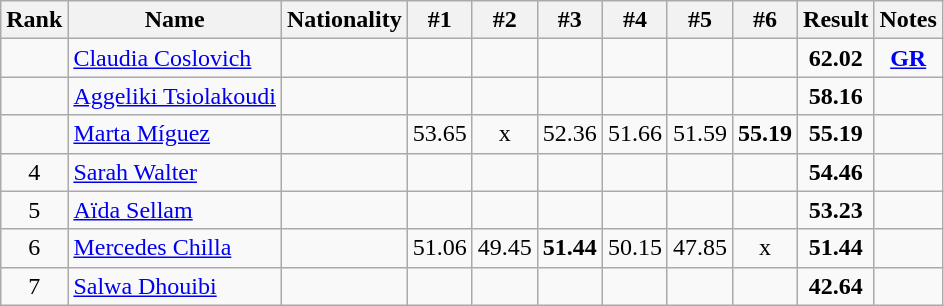<table class="wikitable sortable" style="text-align:center">
<tr>
<th>Rank</th>
<th>Name</th>
<th>Nationality</th>
<th>#1</th>
<th>#2</th>
<th>#3</th>
<th>#4</th>
<th>#5</th>
<th>#6</th>
<th>Result</th>
<th>Notes</th>
</tr>
<tr>
<td></td>
<td align=left><a href='#'>Claudia Coslovich</a></td>
<td align=left></td>
<td></td>
<td></td>
<td></td>
<td></td>
<td></td>
<td></td>
<td><strong>62.02</strong></td>
<td><strong><a href='#'>GR</a></strong></td>
</tr>
<tr>
<td></td>
<td align=left><a href='#'>Aggeliki Tsiolakoudi</a></td>
<td align=left></td>
<td></td>
<td></td>
<td></td>
<td></td>
<td></td>
<td></td>
<td><strong>58.16</strong></td>
<td></td>
</tr>
<tr>
<td></td>
<td align=left><a href='#'>Marta Míguez</a></td>
<td align=left></td>
<td>53.65</td>
<td>x</td>
<td>52.36</td>
<td>51.66</td>
<td>51.59</td>
<td><strong>55.19</strong></td>
<td><strong>55.19</strong></td>
<td></td>
</tr>
<tr>
<td>4</td>
<td align=left><a href='#'>Sarah Walter</a></td>
<td align=left></td>
<td></td>
<td></td>
<td></td>
<td></td>
<td></td>
<td></td>
<td><strong>54.46</strong></td>
<td></td>
</tr>
<tr>
<td>5</td>
<td align=left><a href='#'>Aïda Sellam</a></td>
<td align=left></td>
<td></td>
<td></td>
<td></td>
<td></td>
<td></td>
<td></td>
<td><strong>53.23</strong></td>
<td></td>
</tr>
<tr>
<td>6</td>
<td align=left><a href='#'>Mercedes Chilla</a></td>
<td align=left></td>
<td>51.06</td>
<td>49.45</td>
<td><strong>51.44</strong></td>
<td>50.15</td>
<td>47.85</td>
<td>x</td>
<td><strong>51.44</strong></td>
<td></td>
</tr>
<tr>
<td>7</td>
<td align=left><a href='#'>Salwa Dhouibi</a></td>
<td align=left></td>
<td></td>
<td></td>
<td></td>
<td></td>
<td></td>
<td></td>
<td><strong>42.64</strong></td>
<td></td>
</tr>
</table>
